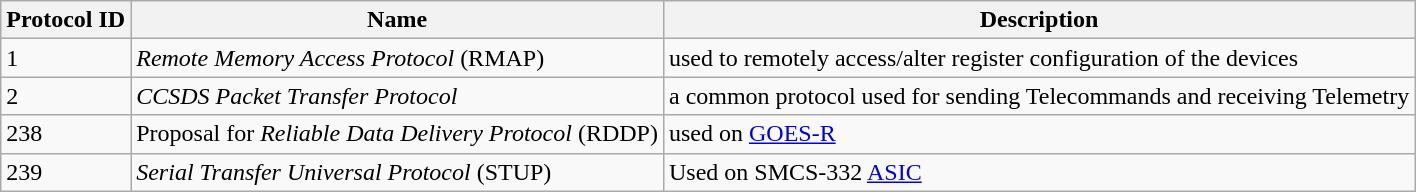<table class="wikitable">
<tr>
<th>Protocol ID</th>
<th>Name</th>
<th>Description</th>
</tr>
<tr>
<td>1</td>
<td><em>Remote Memory Access Protocol</em> (RMAP)</td>
<td>used to remotely access/alter register configuration of the devices</td>
</tr>
<tr>
<td>2</td>
<td><em>CCSDS Packet Transfer Protocol</em> </td>
<td>a common protocol used for sending Telecommands and receiving Telemetry</td>
</tr>
<tr>
<td>238</td>
<td>Proposal for <em>Reliable Data Delivery Protocol</em> (RDDP)</td>
<td>used on <a href='#'>GOES-R</a></td>
</tr>
<tr>
<td>239</td>
<td><em>Serial Transfer Universal Protocol</em> (STUP)</td>
<td>Used on SMCS-332 <a href='#'>ASIC</a></td>
</tr>
</table>
